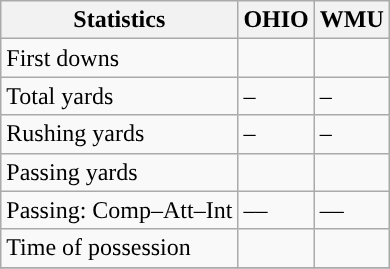<table class="wikitable" style="float: left;">
<tr>
<th>Statistics</th>
<th>OHIO</th>
<th>WMU</th>
</tr>
<tr>
<td>First downs</td>
<td></td>
<td></td>
</tr>
<tr>
<td>Total yards</td>
<td>–</td>
<td>–</td>
</tr>
<tr>
<td>Rushing yards</td>
<td>–</td>
<td>–</td>
</tr>
<tr>
<td>Passing yards</td>
<td></td>
<td></td>
</tr>
<tr>
<td>Passing: Comp–Att–Int</td>
<td>––</td>
<td>––</td>
</tr>
<tr>
<td>Time of possession</td>
<td></td>
<td></td>
</tr>
<tr>
</tr>
</table>
